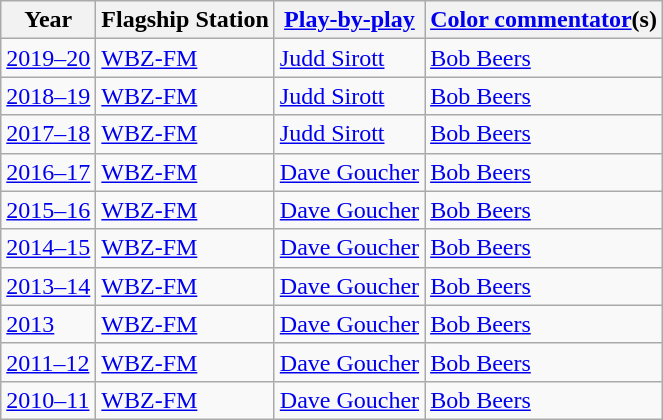<table class="wikitable">
<tr>
<th>Year</th>
<th>Flagship Station</th>
<th><a href='#'>Play-by-play</a></th>
<th><a href='#'>Color commentator</a>(s)</th>
</tr>
<tr>
<td><a href='#'>2019–20</a></td>
<td><a href='#'>WBZ-FM</a></td>
<td><a href='#'>Judd Sirott</a></td>
<td><a href='#'>Bob Beers</a></td>
</tr>
<tr>
<td><a href='#'>2018–19</a></td>
<td><a href='#'>WBZ-FM</a></td>
<td><a href='#'>Judd Sirott</a></td>
<td><a href='#'>Bob Beers</a></td>
</tr>
<tr>
<td><a href='#'>2017–18</a></td>
<td><a href='#'>WBZ-FM</a></td>
<td><a href='#'>Judd Sirott</a></td>
<td><a href='#'>Bob Beers</a></td>
</tr>
<tr>
<td><a href='#'>2016–17</a></td>
<td><a href='#'>WBZ-FM</a></td>
<td><a href='#'>Dave Goucher</a></td>
<td><a href='#'>Bob Beers</a></td>
</tr>
<tr>
<td><a href='#'>2015–16</a></td>
<td><a href='#'>WBZ-FM</a></td>
<td><a href='#'>Dave Goucher</a></td>
<td><a href='#'>Bob Beers</a></td>
</tr>
<tr>
<td><a href='#'>2014–15</a></td>
<td><a href='#'>WBZ-FM</a></td>
<td><a href='#'>Dave Goucher</a></td>
<td><a href='#'>Bob Beers</a></td>
</tr>
<tr>
<td><a href='#'>2013–14</a></td>
<td><a href='#'>WBZ-FM</a></td>
<td><a href='#'>Dave Goucher</a></td>
<td><a href='#'>Bob Beers</a></td>
</tr>
<tr>
<td><a href='#'>2013</a></td>
<td><a href='#'>WBZ-FM</a></td>
<td><a href='#'>Dave Goucher</a></td>
<td><a href='#'>Bob Beers</a></td>
</tr>
<tr>
<td><a href='#'>2011–12</a></td>
<td><a href='#'>WBZ-FM</a></td>
<td><a href='#'>Dave Goucher</a></td>
<td><a href='#'>Bob Beers</a></td>
</tr>
<tr>
<td><a href='#'>2010–11</a></td>
<td><a href='#'>WBZ-FM</a></td>
<td><a href='#'>Dave Goucher</a></td>
<td><a href='#'>Bob Beers</a></td>
</tr>
</table>
